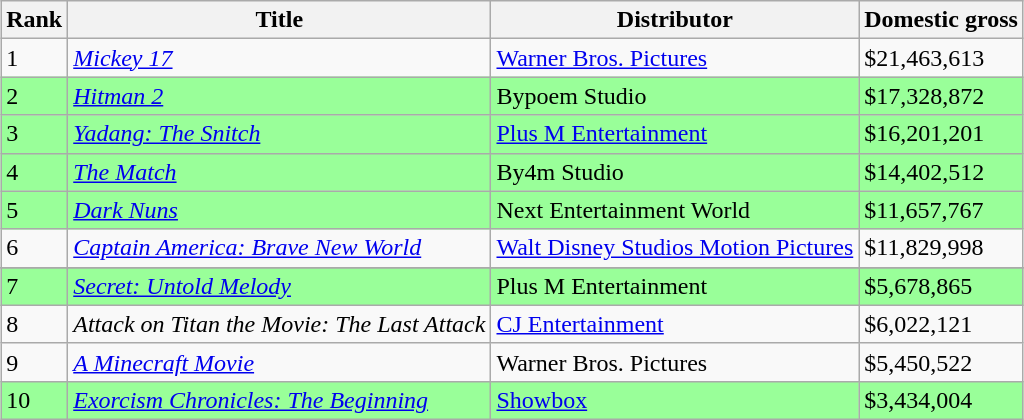<table class="wikitable sortable" style="margin:auto; margin:auto;">
<tr>
<th>Rank</th>
<th>Title</th>
<th>Distributor</th>
<th>Domestic gross</th>
</tr>
<tr>
<td>1</td>
<td><em><a href='#'>Mickey 17</a></em></td>
<td><a href='#'>Warner Bros. Pictures</a></td>
<td>$21,463,613</td>
</tr>
<tr style="background:#99FF99;">
<td>2</td>
<td><em><a href='#'>Hitman 2</a></em></td>
<td>Bypoem Studio</td>
<td>$17,328,872</td>
</tr>
<tr style="background:#99FF99;">
<td>3</td>
<td><em><a href='#'>Yadang: The Snitch</a></em></td>
<td><a href='#'>Plus M Entertainment</a></td>
<td>$16,201,201</td>
</tr>
<tr style="background:#99FF99;">
<td>4</td>
<td><em><a href='#'>The Match</a></em></td>
<td>By4m Studio</td>
<td>$14,402,512</td>
</tr>
<tr style="background:#99FF99;">
<td>5</td>
<td><em><a href='#'>Dark Nuns</a></em></td>
<td>Next Entertainment World</td>
<td>$11,657,767</td>
</tr>
<tr>
<td>6</td>
<td><em><a href='#'>Captain America: Brave New World</a></em></td>
<td><a href='#'>Walt Disney Studios Motion Pictures</a></td>
<td>$11,829,998</td>
</tr>
<tr>
</tr>
<tr style="background:#99FF99;">
<td>7</td>
<td><em><a href='#'>Secret: Untold Melody</a></em></td>
<td>Plus M Entertainment</td>
<td>$5,678,865</td>
</tr>
<tr>
<td>8</td>
<td><em>Attack on Titan the Movie: The Last Attack</em></td>
<td><a href='#'>CJ Entertainment</a></td>
<td>$6,022,121</td>
</tr>
<tr>
<td>9</td>
<td><em><a href='#'>A Minecraft Movie</a></em></td>
<td>Warner Bros. Pictures</td>
<td>$5,450,522</td>
</tr>
<tr style="background:#99FF99;">
<td>10</td>
<td><em><a href='#'>Exorcism Chronicles: The Beginning</a></em></td>
<td><a href='#'>Showbox</a></td>
<td>$3,434,004</td>
</tr>
</table>
